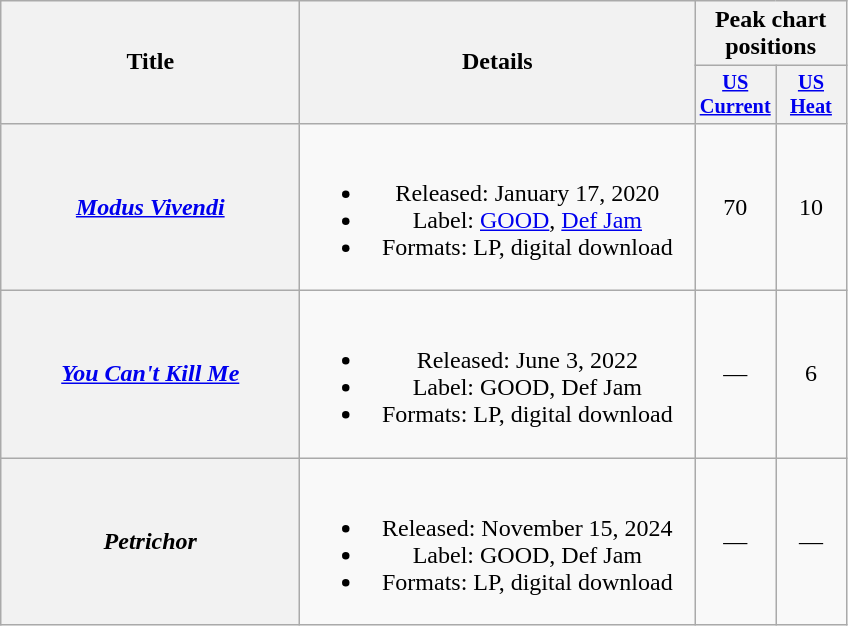<table class="wikitable plainrowheaders" style="text-align:center;" border="1">
<tr>
<th scope="col" rowspan="2" style="width:12em;">Title</th>
<th scope="col" rowspan="2" style="width:16em;">Details</th>
<th scope="col" colspan="2">Peak chart positions</th>
</tr>
<tr>
<th scope="col" style="width:3em;font-size:85%;"><a href='#'>US<br>Current</a><br></th>
<th scope="col" style="width:3em;font-size:85%;"><a href='#'>US<br>Heat</a><br></th>
</tr>
<tr>
<th scope="row"><em><a href='#'>Modus Vivendi</a></em></th>
<td><br><ul><li>Released: January 17, 2020</li><li>Label: <a href='#'>GOOD</a>, <a href='#'>Def Jam</a></li><li>Formats: LP, digital download</li></ul></td>
<td>70</td>
<td>10</td>
</tr>
<tr>
<th scope="row"><em><a href='#'>You Can't Kill Me</a></em></th>
<td><br><ul><li>Released: June 3, 2022</li><li>Label: GOOD, Def Jam</li><li>Formats: LP, digital download</li></ul></td>
<td>—</td>
<td>6</td>
</tr>
<tr>
<th scope="row"><em>Petrichor</em></th>
<td><br><ul><li>Released: November 15, 2024</li><li>Label: GOOD, Def Jam</li><li>Formats: LP, digital download</li></ul></td>
<td>—</td>
<td>—</td>
</tr>
</table>
